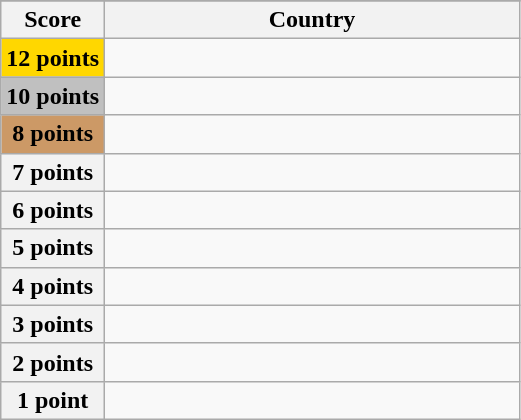<table class="wikitable">
<tr>
</tr>
<tr>
<th scope="col" width="20%">Score</th>
<th scope="col">Country</th>
</tr>
<tr>
<th scope="row" style="background:gold">12 points</th>
<td></td>
</tr>
<tr>
<th scope="row" style="background:silver">10 points</th>
<td></td>
</tr>
<tr>
<th scope="row" style="background:#CC9966">8 points</th>
<td></td>
</tr>
<tr>
<th scope="row">7 points</th>
<td></td>
</tr>
<tr>
<th scope="row">6 points</th>
<td></td>
</tr>
<tr>
<th scope="row">5 points</th>
<td></td>
</tr>
<tr>
<th scope="row">4 points</th>
<td></td>
</tr>
<tr>
<th scope="row">3 points</th>
<td></td>
</tr>
<tr>
<th scope="row">2 points</th>
<td></td>
</tr>
<tr>
<th scope="row">1 point</th>
<td></td>
</tr>
</table>
